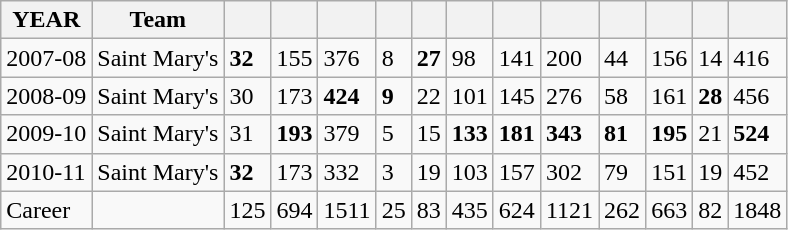<table class="wikitable">
<tr>
<th>YEAR</th>
<th>Team</th>
<th scope="col"></th>
<th scope="col"></th>
<th scope="col"></th>
<th scope="col"></th>
<th scope="col"></th>
<th scope="col"></th>
<th scope="col"></th>
<th scope="col"></th>
<th scope="col"></th>
<th scope="col"></th>
<th scope="col"></th>
<th scope="col"></th>
</tr>
<tr>
<td>2007-08</td>
<td>Saint Mary's</td>
<td><strong>32</strong></td>
<td>155</td>
<td>376</td>
<td>8</td>
<td><strong>27</strong></td>
<td>98</td>
<td>141</td>
<td>200</td>
<td>44</td>
<td>156</td>
<td>14</td>
<td>416</td>
</tr>
<tr>
<td>2008-09</td>
<td>Saint Mary's</td>
<td>30</td>
<td>173</td>
<td><strong>424</strong></td>
<td><strong>9</strong></td>
<td>22</td>
<td>101</td>
<td>145</td>
<td>276</td>
<td>58</td>
<td>161</td>
<td><strong>28</strong></td>
<td>456</td>
</tr>
<tr>
<td>2009-10</td>
<td>Saint Mary's</td>
<td>31</td>
<td><strong>193</strong></td>
<td>379</td>
<td>5</td>
<td>15</td>
<td><strong>133</strong></td>
<td><strong>181</strong></td>
<td><strong>343</strong></td>
<td><strong>81</strong></td>
<td><strong>195</strong></td>
<td>21</td>
<td><strong>524</strong></td>
</tr>
<tr>
<td>2010-11</td>
<td>Saint Mary's</td>
<td><strong>32</strong></td>
<td>173</td>
<td>332</td>
<td>3</td>
<td>19</td>
<td>103</td>
<td>157</td>
<td>302</td>
<td>79</td>
<td>151</td>
<td>19</td>
<td>452</td>
</tr>
<tr>
<td>Career</td>
<td></td>
<td>125</td>
<td>694</td>
<td>1511</td>
<td>25</td>
<td>83</td>
<td>435</td>
<td>624</td>
<td>1121</td>
<td>262</td>
<td>663</td>
<td>82</td>
<td>1848</td>
</tr>
</table>
